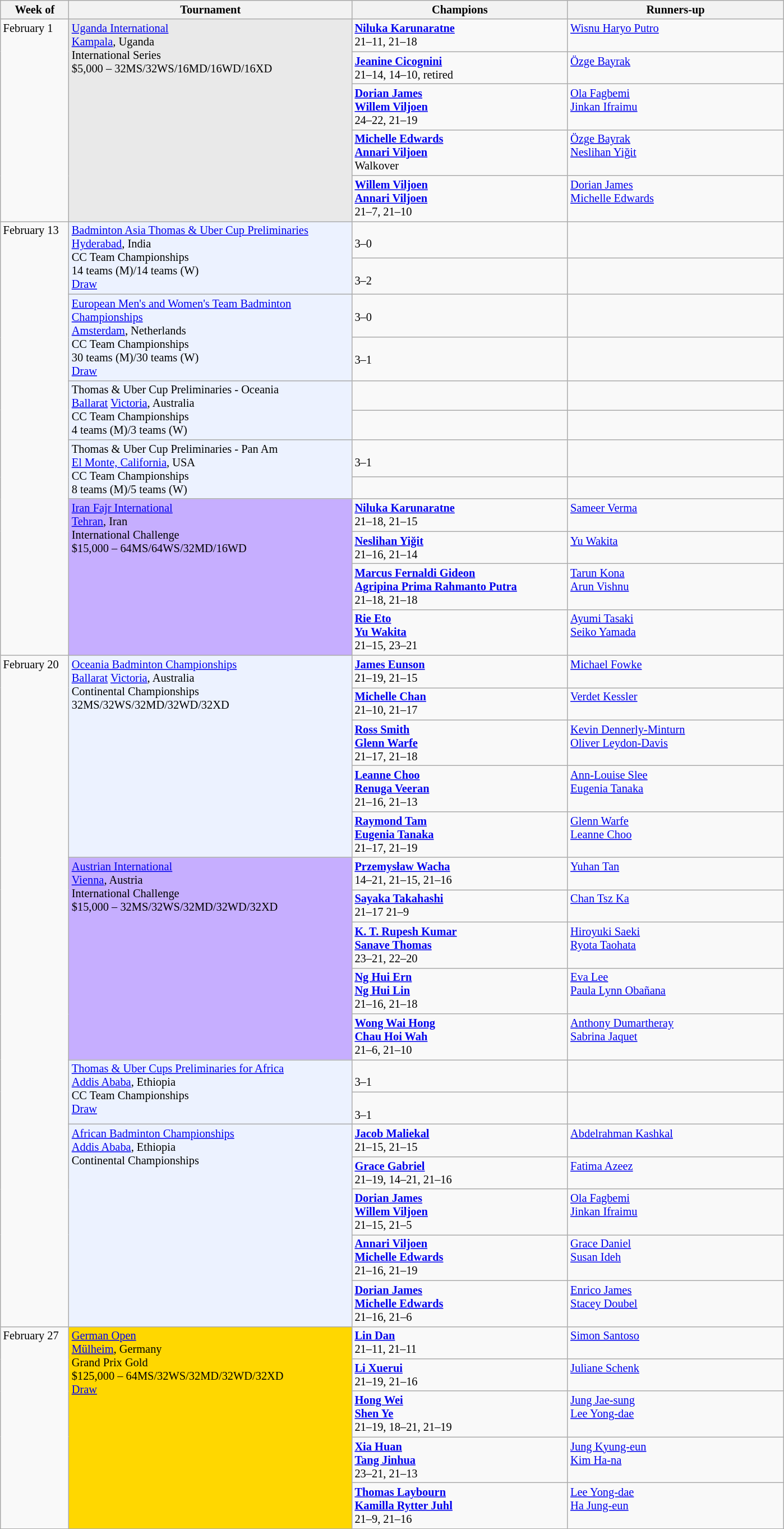<table class=wikitable style=font-size:85%>
<tr>
<th width=75>Week of</th>
<th width=330>Tournament</th>
<th width=250>Champions</th>
<th width=250>Runners-up</th>
</tr>
<tr valign=top>
<td rowspan=5>February 1</td>
<td style="background:#E9E9E9;" rowspan="5"><a href='#'>Uganda International</a><br><a href='#'>Kampala</a>, Uganda<br>International Series<br>$5,000 – 32MS/32WS/16MD/16WD/16XD</td>
<td> <strong><a href='#'>Niluka Karunaratne</a></strong><br>21–11, 21–18</td>
<td> <a href='#'>Wisnu Haryo Putro</a></td>
</tr>
<tr valign=top>
<td> <strong><a href='#'>Jeanine Cicognini</a></strong><br>21–14, 14–10, retired</td>
<td> <a href='#'>Özge Bayrak</a></td>
</tr>
<tr valign=top>
<td> <strong><a href='#'>Dorian James</a></strong><br> <strong><a href='#'>Willem Viljoen</a></strong><br>24–22, 21–19</td>
<td> <a href='#'>Ola Fagbemi</a><br> <a href='#'>Jinkan Ifraimu</a></td>
</tr>
<tr valign=top>
<td> <strong><a href='#'>Michelle Edwards</a></strong><br> <strong><a href='#'>Annari Viljoen</a></strong><br>Walkover</td>
<td> <a href='#'>Özge Bayrak</a><br> <a href='#'>Neslihan Yiğit</a></td>
</tr>
<tr valign=top>
<td> <strong><a href='#'>Willem Viljoen</a></strong><br> <strong><a href='#'>Annari Viljoen</a></strong><br>21–7, 21–10</td>
<td> <a href='#'>Dorian James</a><br> <a href='#'>Michelle Edwards</a></td>
</tr>
<tr valign=top>
<td rowspan=12>February 13</td>
<td style="background:#ECF2FF;" rowspan="2"><a href='#'>Badminton Asia Thomas & Uber Cup Preliminaries</a><br><a href='#'>Hyderabad</a>, India<br>CC Team Championships<br>14 teams (M)/14 teams (W)<br><a href='#'>Draw</a></td>
<td><br>3–0</td>
<td></td>
</tr>
<tr valign=top>
<td><br>3–2</td>
<td></td>
</tr>
<tr valign=top>
<td style="background:#ECF2FF;" rowspan="2"><a href='#'>European Men's and Women's Team Badminton Championships</a><br><a href='#'>Amsterdam</a>, Netherlands<br>CC Team Championships<br>30 teams (M)/30 teams (W)<br><a href='#'>Draw</a></td>
<td><br>3–0</td>
<td></td>
</tr>
<tr valign=top>
<td><br>3–1</td>
<td></td>
</tr>
<tr valign=top>
<td style="background:#ECF2FF;" rowspan="2">Thomas & Uber Cup Preliminaries - Oceania<br><a href='#'>Ballarat</a> <a href='#'>Victoria</a>, Australia<br>CC Team Championships<br>4 teams (M)/3 teams (W)<br></td>
<td><br></td>
<td></td>
</tr>
<tr valign=top>
<td><br></td>
<td></td>
</tr>
<tr valign=top>
<td style="background:#ECF2FF;" rowspan="2">Thomas & Uber Cup Preliminaries - Pan Am<br><a href='#'>El Monte, California</a>, USA<br>CC Team Championships<br>8 teams (M)/5 teams (W)<br></td>
<td><br>3–1</td>
<td></td>
</tr>
<tr valign=top>
<td><br></td>
<td></td>
</tr>
<tr valign=top>
<td style="background:#C6AEFF;" rowspan="4"><a href='#'>Iran Fajr International</a><br><a href='#'>Tehran</a>, Iran<br>International Challenge<br>$15,000 – 64MS/64WS/32MD/16WD</td>
<td> <strong><a href='#'>Niluka Karunaratne</a></strong><br>21–18, 21–15</td>
<td> <a href='#'>Sameer Verma</a></td>
</tr>
<tr valign=top>
<td> <strong><a href='#'>Neslihan Yiğit</a></strong><br>21–16, 21–14</td>
<td> <a href='#'>Yu Wakita</a></td>
</tr>
<tr valign=top>
<td> <strong><a href='#'>Marcus Fernaldi Gideon</a></strong><br> <strong><a href='#'>Agripina Prima Rahmanto Putra</a></strong><br>21–18, 21–18</td>
<td> <a href='#'>Tarun Kona</a><br> <a href='#'>Arun Vishnu</a></td>
</tr>
<tr valign=top>
<td> <strong><a href='#'>Rie Eto</a></strong><br> <strong><a href='#'>Yu Wakita</a></strong><br>21–15, 23–21</td>
<td> <a href='#'>Ayumi Tasaki</a><br> <a href='#'>Seiko Yamada</a></td>
</tr>
<tr valign=top>
<td rowspan=17>February 20</td>
<td style="background:#ECF2FF;" rowspan="5"><a href='#'>Oceania Badminton Championships</a><br><a href='#'>Ballarat</a> <a href='#'>Victoria</a>, Australia<br>Continental Championships<br> 32MS/32WS/32MD/32WD/32XD<br></td>
<td> <strong><a href='#'>James Eunson</a></strong><br> 21–19, 21–15</td>
<td> <a href='#'>Michael Fowke</a></td>
</tr>
<tr valign=top>
<td> <strong><a href='#'>Michelle Chan</a></strong><br> 21–10, 21–17</td>
<td> <a href='#'>Verdet Kessler</a></td>
</tr>
<tr valign=top>
<td> <strong><a href='#'>Ross Smith</a><br> <a href='#'>Glenn Warfe</a></strong> <br>21–17, 21–18</td>
<td> <a href='#'>Kevin Dennerly-Minturn</a> <br>  <a href='#'>Oliver Leydon-Davis</a></td>
</tr>
<tr valign=top>
<td> <strong><a href='#'>Leanne Choo</a><br> <a href='#'>Renuga Veeran</a></strong> <br>21–16, 21–13</td>
<td> <a href='#'>Ann-Louise Slee</a> <br>  <a href='#'>Eugenia Tanaka</a></td>
</tr>
<tr valign=top>
<td> <strong><a href='#'>Raymond Tam</a><br> <a href='#'>Eugenia Tanaka</a></strong> <br>21–17, 21–19</td>
<td> <a href='#'>Glenn Warfe</a> <br>  <a href='#'>Leanne Choo</a></td>
</tr>
<tr valign=top>
<td style="background:#C6AEFF;" rowspan="5"><a href='#'>Austrian International</a><br><a href='#'>Vienna</a>, Austria<br>International Challenge<br>$15,000 – 32MS/32WS/32MD/32WD/32XD<br></td>
<td> <strong><a href='#'>Przemysław Wacha</a></strong><br>14–21, 21–15, 21–16</td>
<td> <a href='#'>Yuhan Tan</a></td>
</tr>
<tr valign=top>
<td> <strong><a href='#'>Sayaka Takahashi</a></strong><br>21–17 21–9</td>
<td> <a href='#'>Chan Tsz Ka</a></td>
</tr>
<tr valign=top>
<td> <strong><a href='#'>K. T. Rupesh Kumar</a></strong><br> <strong><a href='#'>Sanave Thomas</a></strong><br>23–21, 22–20</td>
<td> <a href='#'>Hiroyuki Saeki</a><br> <a href='#'>Ryota Taohata</a></td>
</tr>
<tr valign=top>
<td> <strong><a href='#'>Ng Hui Ern</a></strong><br> <strong><a href='#'>Ng Hui Lin</a></strong><br>21–16, 21–18</td>
<td> <a href='#'>Eva Lee</a><br> <a href='#'>Paula Lynn Obañana</a></td>
</tr>
<tr valign=top>
<td> <strong><a href='#'>Wong Wai Hong</a></strong><br> <strong><a href='#'>Chau Hoi Wah</a></strong><br>21–6, 21–10</td>
<td> <a href='#'>Anthony Dumartheray</a><br> <a href='#'>Sabrina Jaquet</a></td>
</tr>
<tr valign=top>
<td style="background:#ECF2FF;" rowspan="2"><a href='#'>Thomas & Uber Cups Preliminaries for Africa</a><br><a href='#'>Addis Ababa</a>, Ethiopia<br>CC Team Championships<br><a href='#'>Draw</a></td>
<td><br>3–1</td>
<td></td>
</tr>
<tr valign=top>
<td><br>3–1</td>
<td></td>
</tr>
<tr valign=top>
<td style="background:#ECF2FF;" rowspan="5"><a href='#'>African Badminton Championships</a><br><a href='#'>Addis Ababa</a>, Ethiopia<br>Continental Championships</td>
<td> <strong><a href='#'>Jacob Maliekal</a></strong><br>21–15, 21–15</td>
<td> <a href='#'>Abdelrahman Kashkal</a></td>
</tr>
<tr valign=top>
<td> <strong><a href='#'>Grace Gabriel</a></strong><br>21–19, 14–21, 21–16</td>
<td> <a href='#'>Fatima Azeez</a></td>
</tr>
<tr valign=top>
<td> <strong><a href='#'>Dorian James</a><br> <a href='#'>Willem Viljoen</a></strong><br>21–15, 21–5</td>
<td> <a href='#'>Ola Fagbemi</a><br> <a href='#'>Jinkan Ifraimu</a></td>
</tr>
<tr valign=top>
<td> <strong><a href='#'>Annari Viljoen</a><br> <a href='#'>Michelle Edwards</a></strong><br>21–16, 21–19</td>
<td> <a href='#'>Grace Daniel</a><br> <a href='#'>Susan Ideh</a></td>
</tr>
<tr valign=top>
<td> <strong><a href='#'>Dorian James</a><br> <a href='#'>Michelle Edwards</a></strong><br>21–16, 21–6</td>
<td> <a href='#'>Enrico James</a><br> <a href='#'>Stacey Doubel</a></td>
</tr>
<tr valign=top>
<td rowspan=5>February 27</td>
<td style="background:#FFD700;" rowspan="5"><a href='#'>German Open</a><br><a href='#'>Mülheim</a>, Germany<br>Grand Prix Gold<br>$125,000 – 64MS/32WS/32MD/32WD/32XD <br> <a href='#'>Draw</a></td>
<td> <strong><a href='#'>Lin Dan</a></strong><br>21–11, 21–11</td>
<td> <a href='#'>Simon Santoso</a></td>
</tr>
<tr valign=top>
<td> <strong><a href='#'>Li Xuerui</a></strong><br>21–19, 21–16</td>
<td> <a href='#'>Juliane Schenk</a></td>
</tr>
<tr valign=top>
<td> <strong><a href='#'>Hong Wei</a></strong><br> <strong><a href='#'>Shen Ye</a></strong><br>21–19, 18–21, 21–19</td>
<td> <a href='#'>Jung Jae-sung</a><br> <a href='#'>Lee Yong-dae</a></td>
</tr>
<tr valign=top>
<td> <strong><a href='#'>Xia Huan</a></strong><br> <strong><a href='#'>Tang Jinhua</a></strong><br>23–21, 21–13</td>
<td> <a href='#'>Jung Kyung-eun</a><br> <a href='#'>Kim Ha-na</a></td>
</tr>
<tr valign=top>
<td> <strong><a href='#'>Thomas Laybourn</a></strong><br> <strong><a href='#'>Kamilla Rytter Juhl</a></strong><br>21–9, 21–16</td>
<td> <a href='#'>Lee Yong-dae</a><br> <a href='#'>Ha Jung-eun</a></td>
</tr>
</table>
